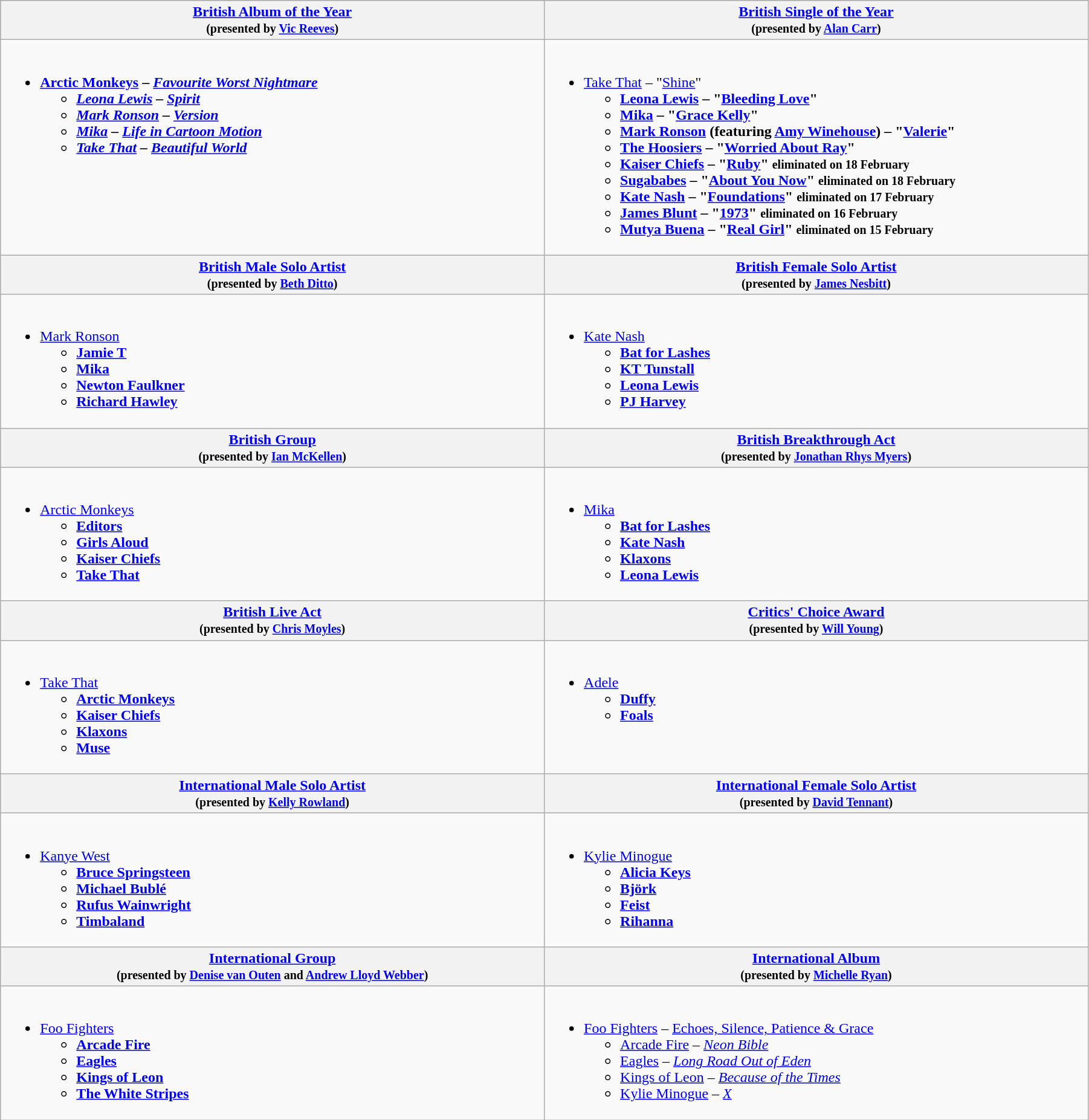<table class="wikitable" style="width:95%">
<tr bgcolor="#bebebe">
<th width="50%"><a href='#'>British Album of the Year</a><br><small>(presented by <a href='#'>Vic Reeves</a>)</small></th>
<th width="50%"><a href='#'>British Single of the Year</a><br><small>(presented by <a href='#'>Alan Carr</a>)</small></th>
</tr>
<tr>
<td valign="top"><br><ul><li><strong><a href='#'>Arctic Monkeys</a> – <em><a href='#'>Favourite Worst Nightmare</a><strong><em><ul><li><a href='#'>Leona Lewis</a> – </em><a href='#'>Spirit</a><em></li><li><a href='#'>Mark Ronson</a> – </em><a href='#'>Version</a><em></li><li><a href='#'>Mika</a> – </em><a href='#'>Life in Cartoon Motion</a><em></li><li><a href='#'>Take That</a> – </em><a href='#'>Beautiful World</a><em></li></ul></li></ul></td>
<td valign="top"><br><ul><li></strong><a href='#'>Take That</a> – "<a href='#'>Shine</a>"<strong><ul><li><a href='#'>Leona Lewis</a> – "<a href='#'>Bleeding Love</a>"</li><li><a href='#'>Mika</a> – "<a href='#'>Grace Kelly</a>"</li><li><a href='#'>Mark Ronson</a> (featuring <a href='#'>Amy Winehouse</a>) – "<a href='#'>Valerie</a>"</li><li><a href='#'>The Hoosiers</a> – "<a href='#'>Worried About Ray</a>"</li><li><a href='#'>Kaiser Chiefs</a> – "<a href='#'>Ruby</a>" <small>eliminated on 18 February</small></li><li><a href='#'>Sugababes</a> – "<a href='#'>About You Now</a>" <small>eliminated on 18 February</small></li><li><a href='#'>Kate Nash</a> – "<a href='#'>Foundations</a>" <small>eliminated on 17 February</small></li><li><a href='#'>James Blunt</a> – "<a href='#'>1973</a>" <small>eliminated on 16 February</small></li><li><a href='#'>Mutya Buena</a> – "<a href='#'>Real Girl</a>" <small>eliminated on 15 February</small></li></ul></li></ul></td>
</tr>
<tr>
<th width="50%"><a href='#'>British Male Solo Artist</a><br><small>(presented by <a href='#'>Beth Ditto</a>)</small></th>
<th width="50%"><a href='#'>British Female Solo Artist</a><br><small>(presented by <a href='#'>James Nesbitt</a>)</small></th>
</tr>
<tr>
<td valign="top"><br><ul><li></strong><a href='#'>Mark Ronson</a><strong><ul><li><a href='#'>Jamie T</a></li><li><a href='#'>Mika</a></li><li><a href='#'>Newton Faulkner</a></li><li><a href='#'>Richard Hawley</a></li></ul></li></ul></td>
<td valign="top"><br><ul><li></strong><a href='#'>Kate Nash</a><strong><ul><li><a href='#'>Bat for Lashes</a></li><li><a href='#'>KT Tunstall</a></li><li><a href='#'>Leona Lewis</a></li><li><a href='#'>PJ Harvey</a></li></ul></li></ul></td>
</tr>
<tr>
<th width="50%"><a href='#'>British Group</a><br><small>(presented by <a href='#'>Ian McKellen</a>)</small></th>
<th width="50%"><a href='#'>British Breakthrough Act</a><br><small>(presented by <a href='#'>Jonathan Rhys Myers</a>)</small></th>
</tr>
<tr>
<td valign="top"><br><ul><li></strong><a href='#'>Arctic Monkeys</a><strong><ul><li><a href='#'>Editors</a></li><li><a href='#'>Girls Aloud</a></li><li><a href='#'>Kaiser Chiefs</a></li><li><a href='#'>Take That</a></li></ul></li></ul></td>
<td valign="top"><br><ul><li></strong><a href='#'>Mika</a><strong><ul><li><a href='#'>Bat for Lashes</a></li><li><a href='#'>Kate Nash</a></li><li><a href='#'>Klaxons</a></li><li><a href='#'>Leona Lewis</a></li></ul></li></ul></td>
</tr>
<tr>
<th width="50%"><a href='#'>British Live Act</a><br><small>(presented by <a href='#'>Chris Moyles</a>)</small></th>
<th width="50%"><a href='#'>Critics' Choice Award</a><br><small>(presented by <a href='#'>Will Young</a>)</small></th>
</tr>
<tr>
<td valign="top"><br><ul><li></strong><a href='#'>Take That</a><strong><ul><li><a href='#'>Arctic Monkeys</a></li><li><a href='#'>Kaiser Chiefs</a></li><li><a href='#'>Klaxons</a></li><li><a href='#'>Muse</a></li></ul></li></ul></td>
<td valign="top"><br><ul><li></strong><a href='#'>Adele</a><strong><ul><li><a href='#'>Duffy</a></li><li><a href='#'>Foals</a></li></ul></li></ul></td>
</tr>
<tr>
<th width="50%"><a href='#'>International Male Solo Artist</a><br><small>(presented by <a href='#'>Kelly Rowland</a>)</small></th>
<th width="50%"><a href='#'>International Female Solo Artist</a><br><small>(presented by <a href='#'>David Tennant</a>)</small></th>
</tr>
<tr>
<td valign="top"><br><ul><li></strong><a href='#'>Kanye West</a><strong><ul><li><a href='#'>Bruce Springsteen</a></li><li><a href='#'>Michael Bublé</a></li><li><a href='#'>Rufus Wainwright</a></li><li><a href='#'>Timbaland</a></li></ul></li></ul></td>
<td valign="top"><br><ul><li></strong><a href='#'>Kylie Minogue</a><strong><ul><li><a href='#'>Alicia Keys</a></li><li><a href='#'>Björk</a></li><li><a href='#'>Feist</a></li><li><a href='#'>Rihanna</a></li></ul></li></ul></td>
</tr>
<tr>
<th width="50%"><a href='#'>International Group</a><br><small>(presented by <a href='#'>Denise van Outen</a> and <a href='#'>Andrew Lloyd Webber</a>)</small></th>
<th width="50%"><a href='#'>International Album</a><br><small>(presented by <a href='#'>Michelle Ryan</a>)</small></th>
</tr>
<tr>
<td valign="top"><br><ul><li></strong><a href='#'>Foo Fighters</a><strong><ul><li><a href='#'>Arcade Fire</a></li><li><a href='#'>Eagles</a></li><li><a href='#'>Kings of Leon</a></li><li><a href='#'>The White Stripes</a></li></ul></li></ul></td>
<td valign="top"><br><ul><li></strong><a href='#'>Foo Fighters</a> – </em><a href='#'>Echoes, Silence, Patience & Grace</a></em></strong><ul><li><a href='#'>Arcade Fire</a> – <em><a href='#'>Neon Bible</a></em></li><li><a href='#'>Eagles</a> – <em><a href='#'>Long Road Out of Eden</a></em></li><li><a href='#'>Kings of Leon</a> – <em><a href='#'>Because of the Times</a></em></li><li><a href='#'>Kylie Minogue</a> – <em><a href='#'>X</a></em></li></ul></li></ul></td>
</tr>
</table>
